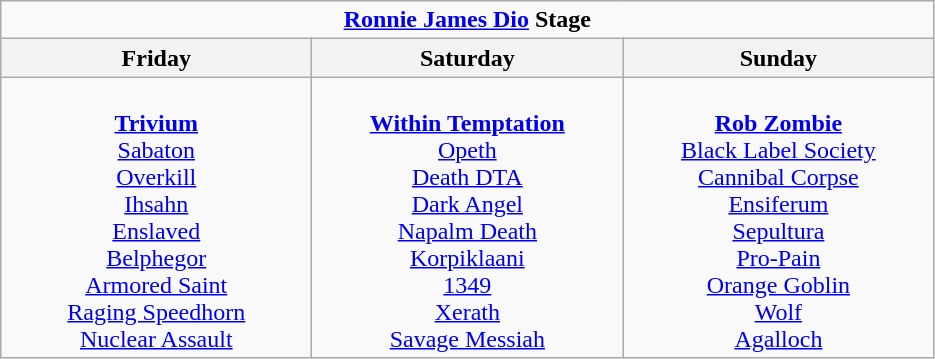<table class="wikitable">
<tr>
<td colspan="3" align="center"><strong><a href='#'>Ronnie James Dio</a> Stage</strong></td>
</tr>
<tr>
<th>Friday</th>
<th>Saturday</th>
<th>Sunday</th>
</tr>
<tr>
<td valign="top" align="center" width=200><br><strong><a href='#'>Trivium</a></strong><br>
<a href='#'>Sabaton</a><br>
<a href='#'>Overkill</a><br>
<a href='#'>Ihsahn</a><br>
<a href='#'>Enslaved</a><br>
<a href='#'>Belphegor</a><br>
<a href='#'>Armored Saint</a><br>
<a href='#'>Raging Speedhorn</a><br>
<a href='#'>Nuclear Assault</a></td>
<td valign="top" align="center" width=200><br><strong><a href='#'>Within Temptation</a></strong><br>
<a href='#'>Opeth</a><br>
<a href='#'>Death DTA</a><br>
<a href='#'>Dark Angel</a><br>
<a href='#'>Napalm Death</a><br>
<a href='#'>Korpiklaani</a><br>
<a href='#'>1349</a><br>
<a href='#'>Xerath</a><br>
<a href='#'>Savage Messiah</a></td>
<td valign="top" align="center" width="200"><br><strong><a href='#'>Rob Zombie</a></strong><br>
<a href='#'>Black Label Society</a><br>
<a href='#'>Cannibal Corpse</a><br>
<a href='#'>Ensiferum</a><br>
<a href='#'>Sepultura</a><br>
<a href='#'>Pro-Pain</a><br>
<a href='#'>Orange Goblin</a><br>
<a href='#'>Wolf</a><br>
<a href='#'>Agalloch</a></td>
</tr>
</table>
